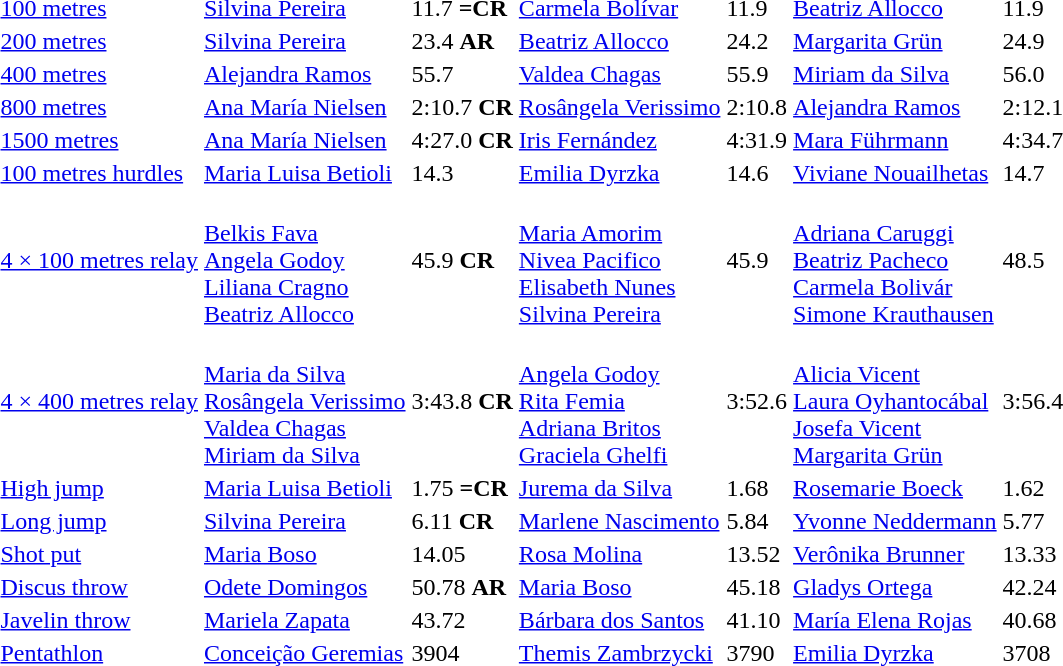<table>
<tr>
<td><a href='#'>100 metres</a></td>
<td><a href='#'>Silvina Pereira</a><br> </td>
<td>11.7 <strong>=CR</strong></td>
<td><a href='#'>Carmela Bolívar</a><br> </td>
<td>11.9</td>
<td><a href='#'>Beatriz Allocco</a><br> </td>
<td>11.9</td>
</tr>
<tr>
<td><a href='#'>200 metres</a></td>
<td><a href='#'>Silvina Pereira</a><br> </td>
<td>23.4 <strong>AR</strong></td>
<td><a href='#'>Beatriz Allocco</a><br> </td>
<td>24.2</td>
<td><a href='#'>Margarita Grün</a><br> </td>
<td>24.9</td>
</tr>
<tr>
<td><a href='#'>400 metres</a></td>
<td><a href='#'>Alejandra Ramos</a><br> </td>
<td>55.7</td>
<td><a href='#'>Valdea Chagas</a><br> </td>
<td>55.9</td>
<td><a href='#'>Miriam da Silva</a><br> </td>
<td>56.0</td>
</tr>
<tr>
<td><a href='#'>800 metres</a></td>
<td><a href='#'>Ana María Nielsen</a><br> </td>
<td>2:10.7 <strong>CR</strong></td>
<td><a href='#'>Rosângela Verissimo</a><br> </td>
<td>2:10.8</td>
<td><a href='#'>Alejandra Ramos</a><br> </td>
<td>2:12.1</td>
</tr>
<tr>
<td><a href='#'>1500 metres</a></td>
<td><a href='#'>Ana María Nielsen</a><br> </td>
<td>4:27.0 <strong>CR</strong></td>
<td><a href='#'>Iris Fernández</a><br> </td>
<td>4:31.9</td>
<td><a href='#'>Mara Führmann</a><br> </td>
<td>4:34.7</td>
</tr>
<tr>
<td><a href='#'>100 metres hurdles</a></td>
<td><a href='#'>Maria Luisa Betioli</a><br> </td>
<td>14.3</td>
<td><a href='#'>Emilia Dyrzka</a><br> </td>
<td>14.6</td>
<td><a href='#'>Viviane Nouailhetas</a><br> </td>
<td>14.7</td>
</tr>
<tr>
<td><a href='#'>4 × 100 metres relay</a></td>
<td><br><a href='#'>Belkis Fava</a><br><a href='#'>Angela Godoy</a><br><a href='#'>Liliana Cragno</a><br><a href='#'>Beatriz Allocco</a></td>
<td>45.9 <strong>CR</strong></td>
<td><br><a href='#'>Maria Amorim</a><br><a href='#'>Nivea Pacifico</a><br><a href='#'>Elisabeth Nunes</a><br><a href='#'>Silvina Pereira</a></td>
<td>45.9</td>
<td><br><a href='#'>Adriana Caruggi</a><br><a href='#'>Beatriz Pacheco</a><br><a href='#'>Carmela Bolivár</a><br><a href='#'>Simone Krauthausen</a></td>
<td>48.5</td>
</tr>
<tr>
<td><a href='#'>4 × 400 metres relay</a></td>
<td><br><a href='#'>Maria da Silva</a><br><a href='#'>Rosângela Verissimo</a><br><a href='#'>Valdea Chagas</a><br><a href='#'>Miriam da Silva</a></td>
<td>3:43.8 <strong>CR</strong></td>
<td><br><a href='#'>Angela Godoy</a><br><a href='#'>Rita Femia</a><br><a href='#'>Adriana Britos</a><br><a href='#'>Graciela Ghelfi</a></td>
<td>3:52.6</td>
<td><br><a href='#'>Alicia Vicent</a><br><a href='#'>Laura Oyhantocábal</a><br><a href='#'>Josefa Vicent</a><br><a href='#'>Margarita Grün</a></td>
<td>3:56.4</td>
</tr>
<tr>
<td><a href='#'>High jump</a></td>
<td><a href='#'>Maria Luisa Betioli</a><br> </td>
<td>1.75 <strong>=CR</strong></td>
<td><a href='#'>Jurema da Silva</a><br> </td>
<td>1.68</td>
<td><a href='#'>Rosemarie Boeck</a><br> </td>
<td>1.62</td>
</tr>
<tr>
<td><a href='#'>Long jump</a></td>
<td><a href='#'>Silvina Pereira</a><br> </td>
<td>6.11 <strong>CR</strong></td>
<td><a href='#'>Marlene Nascimento</a><br> </td>
<td>5.84</td>
<td><a href='#'>Yvonne Neddermann</a><br> </td>
<td>5.77</td>
</tr>
<tr>
<td><a href='#'>Shot put</a></td>
<td><a href='#'>Maria Boso</a><br> </td>
<td>14.05</td>
<td><a href='#'>Rosa Molina</a><br> </td>
<td>13.52</td>
<td><a href='#'>Verônika Brunner</a><br> </td>
<td>13.33</td>
</tr>
<tr>
<td><a href='#'>Discus throw</a></td>
<td><a href='#'>Odete Domingos</a><br> </td>
<td>50.78 <strong>AR</strong></td>
<td><a href='#'>Maria Boso</a><br> </td>
<td>45.18</td>
<td><a href='#'>Gladys Ortega</a><br> </td>
<td>42.24</td>
</tr>
<tr>
<td><a href='#'>Javelin throw</a></td>
<td><a href='#'>Mariela Zapata</a><br> </td>
<td>43.72</td>
<td><a href='#'>Bárbara dos Santos</a><br> </td>
<td>41.10</td>
<td><a href='#'>María Elena Rojas</a><br> </td>
<td>40.68</td>
</tr>
<tr>
<td><a href='#'>Pentathlon</a></td>
<td><a href='#'>Conceição Geremias</a><br> </td>
<td>3904</td>
<td><a href='#'>Themis Zambrzycki</a><br> </td>
<td>3790</td>
<td><a href='#'>Emilia Dyrzka</a><br> </td>
<td>3708</td>
</tr>
</table>
